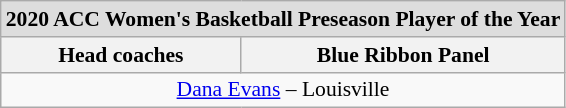<table class="wikitable" style="white-space:nowrap; font-size:90%;">
<tr>
<td colspan="2" style="text-align:center; background:#ddd;"><strong>2020 ACC Women's Basketball Preseason Player of the Year</strong></td>
</tr>
<tr>
<th>Head coaches</th>
<th>Blue Ribbon Panel</th>
</tr>
<tr align="center">
<td colspan=2><a href='#'>Dana Evans</a> – Louisville</td>
</tr>
</table>
